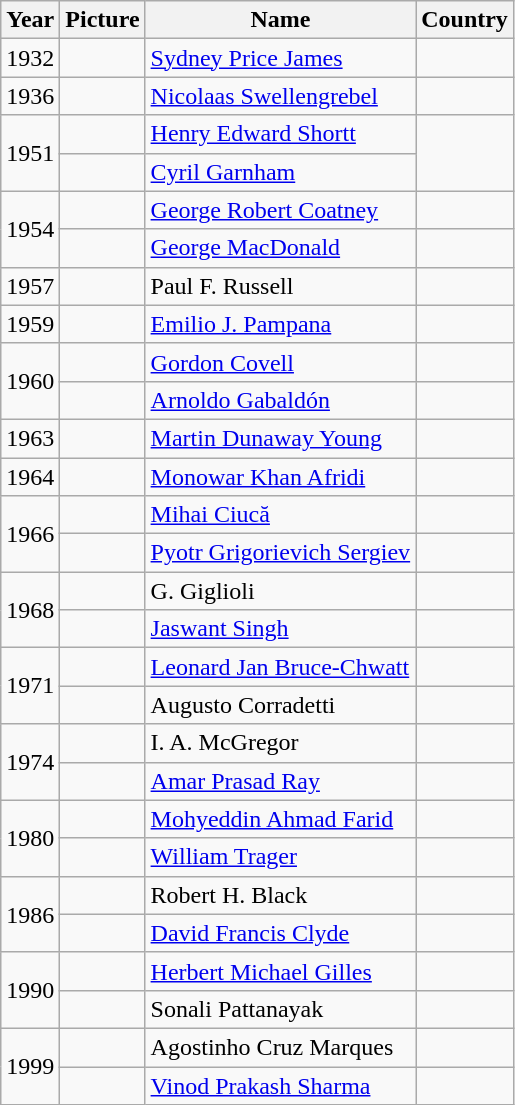<table class="wikitable plainrowheaders sortable">
<tr>
<th>Year</th>
<th>Picture</th>
<th>Name</th>
<th>Country</th>
</tr>
<tr>
<td>1932</td>
<td></td>
<td><a href='#'>Sydney Price James</a></td>
<td></td>
</tr>
<tr>
<td>1936</td>
<td></td>
<td><a href='#'>Nicolaas Swellengrebel</a></td>
<td></td>
</tr>
<tr>
<td rowspan="2">1951</td>
<td></td>
<td><a href='#'>Henry Edward Shortt</a></td>
<td rowspan="2"></td>
</tr>
<tr>
<td></td>
<td><a href='#'>Cyril Garnham</a></td>
</tr>
<tr>
<td rowspan="2">1954</td>
<td></td>
<td><a href='#'>George Robert Coatney</a></td>
<td></td>
</tr>
<tr>
<td></td>
<td><a href='#'>George MacDonald</a></td>
<td></td>
</tr>
<tr>
<td>1957</td>
<td></td>
<td>Paul F. Russell</td>
<td></td>
</tr>
<tr>
<td>1959</td>
<td></td>
<td><a href='#'>Emilio J. Pampana</a></td>
<td></td>
</tr>
<tr>
<td rowspan="2">1960</td>
<td></td>
<td><a href='#'>Gordon Covell</a></td>
<td></td>
</tr>
<tr>
<td></td>
<td><a href='#'>Arnoldo Gabaldón</a></td>
<td></td>
</tr>
<tr>
<td>1963</td>
<td></td>
<td><a href='#'>Martin Dunaway Young</a></td>
<td></td>
</tr>
<tr>
<td>1964</td>
<td></td>
<td><a href='#'>Monowar Khan Afridi</a></td>
<td></td>
</tr>
<tr>
<td rowspan="2">1966</td>
<td></td>
<td><a href='#'>Mihai Ciucă</a></td>
<td></td>
</tr>
<tr>
<td></td>
<td><a href='#'>Pyotr Grigorievich Sergiev</a></td>
<td></td>
</tr>
<tr>
<td rowspan="2">1968</td>
<td></td>
<td>G. Giglioli</td>
<td></td>
</tr>
<tr>
<td></td>
<td><a href='#'>Jaswant Singh</a></td>
<td></td>
</tr>
<tr>
<td rowspan="2">1971</td>
<td></td>
<td><a href='#'>Leonard Jan Bruce-Chwatt</a></td>
<td></td>
</tr>
<tr>
<td></td>
<td>Augusto Corradetti</td>
<td></td>
</tr>
<tr>
<td rowspan="2">1974</td>
<td></td>
<td>I. A. McGregor</td>
<td></td>
</tr>
<tr>
<td></td>
<td><a href='#'>Amar Prasad Ray</a></td>
<td></td>
</tr>
<tr>
<td rowspan="2">1980</td>
<td></td>
<td><a href='#'>Mohyeddin Ahmad Farid</a></td>
<td></td>
</tr>
<tr>
<td></td>
<td><a href='#'>William Trager</a></td>
<td></td>
</tr>
<tr>
<td rowspan="2">1986</td>
<td></td>
<td>Robert H. Black</td>
<td></td>
</tr>
<tr>
<td></td>
<td><a href='#'>David Francis Clyde</a></td>
<td></td>
</tr>
<tr>
<td rowspan="2">1990</td>
<td></td>
<td><a href='#'>Herbert Michael Gilles</a></td>
<td></td>
</tr>
<tr>
<td></td>
<td>Sonali Pattanayak</td>
<td></td>
</tr>
<tr>
<td rowspan="2">1999</td>
<td></td>
<td>Agostinho Cruz Marques</td>
<td></td>
</tr>
<tr>
<td></td>
<td><a href='#'>Vinod Prakash Sharma</a></td>
<td></td>
</tr>
</table>
